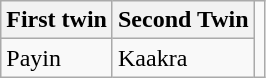<table class="wikitable">
<tr>
<th>First twin</th>
<th>Second Twin</th>
<td rowspan="2"></td>
</tr>
<tr>
<td><Given day name> Payin</td>
<td><Given day name> Kaakra</td>
</tr>
</table>
